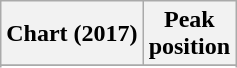<table class="wikitable sortable plainrowheaders" style="text-align:center">
<tr>
<th scope="col">Chart (2017)</th>
<th scope="col">Peak<br> position</th>
</tr>
<tr>
</tr>
<tr>
</tr>
<tr>
</tr>
</table>
